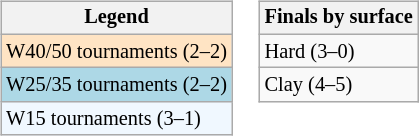<table>
<tr valign=top>
<td><br><table class=wikitable style="font-size:85%">
<tr>
<th>Legend</th>
</tr>
<tr style="background:#ffe4c4;">
<td>W40/50 tournaments (2–2)</td>
</tr>
<tr style="background:lightblue;">
<td>W25/35 tournaments (2–2)</td>
</tr>
<tr style="background:#f0f8ff;">
<td>W15 tournaments (3–1)</td>
</tr>
</table>
</td>
<td><br><table class="wikitable" style=font-size:85%;>
<tr>
<th>Finals by surface</th>
</tr>
<tr>
<td>Hard (3–0)</td>
</tr>
<tr>
<td>Clay (4–5)</td>
</tr>
</table>
</td>
</tr>
</table>
